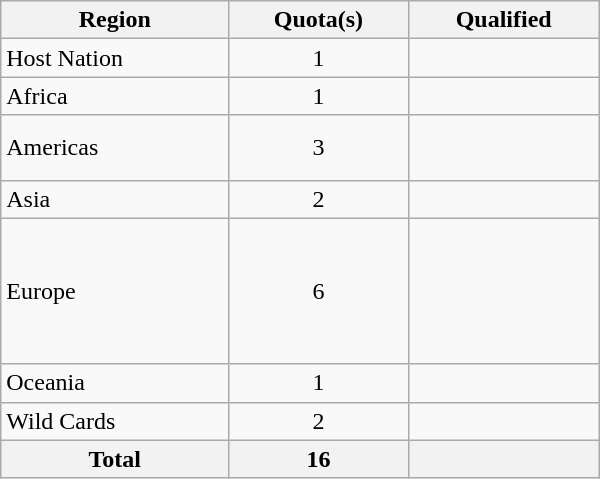<table class="wikitable" width=400>
<tr>
<th>Region</th>
<th>Quota(s)</th>
<th>Qualified</th>
</tr>
<tr>
<td>Host Nation</td>
<td align=center>1</td>
<td></td>
</tr>
<tr>
<td>Africa</td>
<td align=center>1</td>
<td></td>
</tr>
<tr>
<td>Americas</td>
<td align=center>3</td>
<td><br><br></td>
</tr>
<tr>
<td>Asia</td>
<td align=center>2</td>
<td><br></td>
</tr>
<tr>
<td>Europe</td>
<td align=center>6</td>
<td><br><br><br><br><br></td>
</tr>
<tr>
<td>Oceania</td>
<td align=center>1</td>
<td></td>
</tr>
<tr>
<td>Wild Cards</td>
<td align=center>2</td>
<td><br></td>
</tr>
<tr>
<th>Total</th>
<th>16</th>
<th></th>
</tr>
</table>
